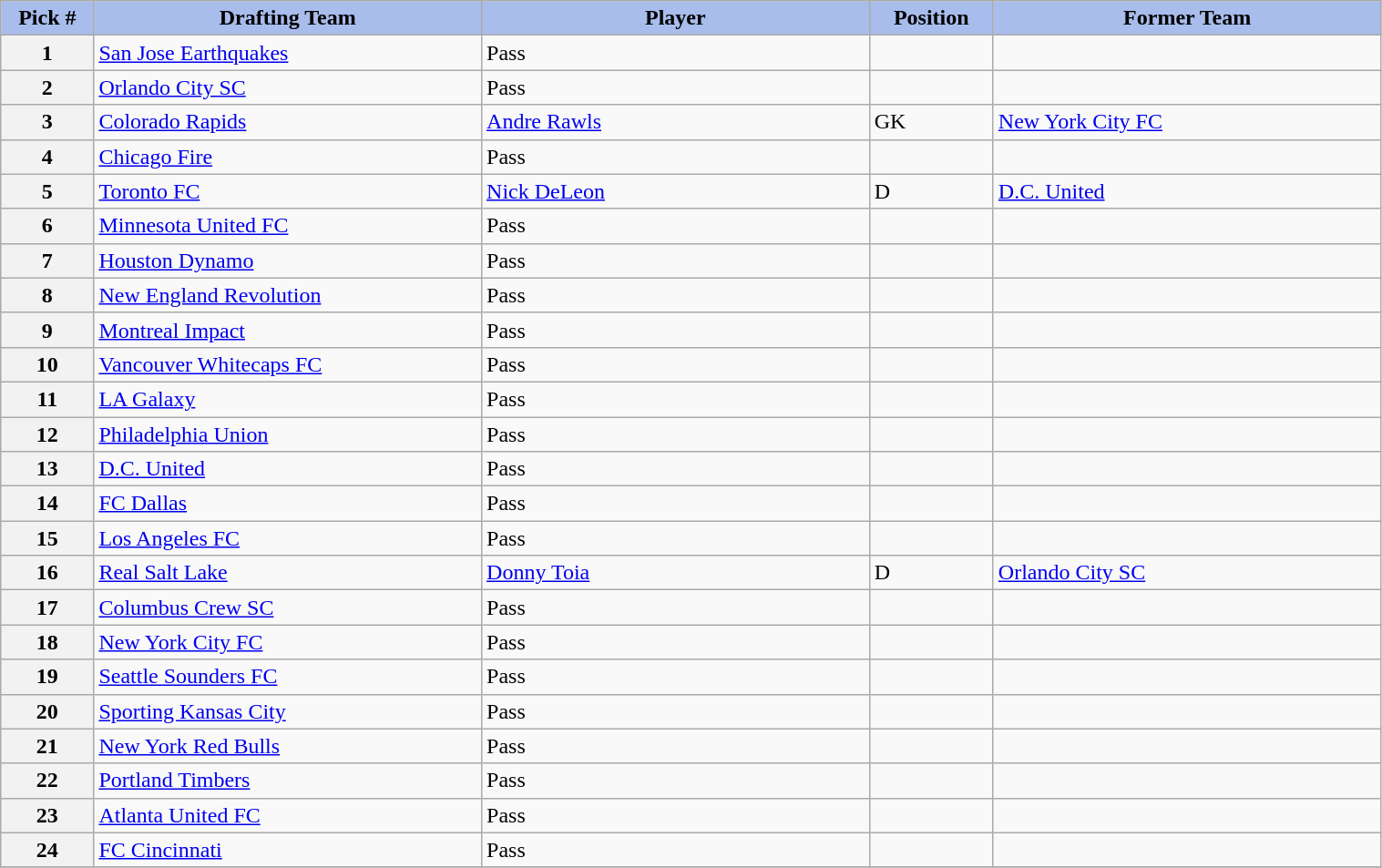<table class="wikitable sortable" style="width: 80%">
<tr>
<th style="background:#A8BDEC;" width=6%>Pick #</th>
<th width=25% style="background:#A8BDEC;">Drafting Team</th>
<th width=25% style="background:#A8BDEC;">Player</th>
<th width=8% style="background:#A8BDEC;">Position</th>
<th width=25% style="background:#A8BDEC;">Former Team</th>
</tr>
<tr>
<th>1</th>
<td><a href='#'>San Jose Earthquakes</a></td>
<td>Pass</td>
<td></td>
<td></td>
</tr>
<tr>
<th>2</th>
<td><a href='#'>Orlando City SC</a></td>
<td>Pass</td>
<td></td>
<td></td>
</tr>
<tr>
<th>3</th>
<td><a href='#'>Colorado Rapids</a></td>
<td><a href='#'>Andre Rawls</a></td>
<td>GK</td>
<td><a href='#'>New York City FC</a></td>
</tr>
<tr>
<th>4</th>
<td><a href='#'>Chicago Fire</a></td>
<td>Pass</td>
<td></td>
<td></td>
</tr>
<tr>
<th>5</th>
<td><a href='#'>Toronto FC</a></td>
<td><a href='#'>Nick DeLeon</a></td>
<td>D</td>
<td><a href='#'>D.C. United</a></td>
</tr>
<tr>
<th>6</th>
<td><a href='#'>Minnesota United FC</a></td>
<td>Pass</td>
<td></td>
<td></td>
</tr>
<tr>
<th>7</th>
<td><a href='#'>Houston Dynamo</a></td>
<td>Pass</td>
<td></td>
<td></td>
</tr>
<tr>
<th>8</th>
<td><a href='#'>New England Revolution</a></td>
<td>Pass</td>
<td></td>
<td></td>
</tr>
<tr>
<th>9</th>
<td><a href='#'>Montreal Impact</a></td>
<td>Pass</td>
<td></td>
<td></td>
</tr>
<tr>
<th>10</th>
<td><a href='#'>Vancouver Whitecaps FC</a></td>
<td>Pass</td>
<td></td>
<td></td>
</tr>
<tr>
<th>11</th>
<td><a href='#'>LA Galaxy</a></td>
<td>Pass</td>
<td></td>
<td></td>
</tr>
<tr>
<th>12</th>
<td><a href='#'>Philadelphia Union</a></td>
<td>Pass</td>
<td></td>
<td></td>
</tr>
<tr>
<th>13</th>
<td><a href='#'>D.C. United</a></td>
<td>Pass</td>
<td></td>
<td></td>
</tr>
<tr>
<th>14</th>
<td><a href='#'>FC Dallas</a></td>
<td>Pass</td>
<td></td>
<td></td>
</tr>
<tr>
<th>15</th>
<td><a href='#'>Los Angeles FC</a></td>
<td>Pass</td>
<td></td>
<td></td>
</tr>
<tr>
<th>16</th>
<td><a href='#'>Real Salt Lake</a></td>
<td><a href='#'>Donny Toia</a></td>
<td>D</td>
<td><a href='#'>Orlando City SC</a></td>
</tr>
<tr>
<th>17</th>
<td><a href='#'>Columbus Crew SC</a></td>
<td>Pass</td>
<td></td>
<td></td>
</tr>
<tr>
<th>18</th>
<td><a href='#'>New York City FC</a></td>
<td>Pass</td>
<td></td>
<td></td>
</tr>
<tr>
<th>19</th>
<td><a href='#'>Seattle Sounders FC</a></td>
<td>Pass</td>
<td></td>
<td></td>
</tr>
<tr>
<th>20</th>
<td><a href='#'>Sporting Kansas City</a></td>
<td>Pass</td>
<td></td>
<td></td>
</tr>
<tr>
<th>21</th>
<td><a href='#'>New York Red Bulls</a></td>
<td>Pass</td>
<td></td>
<td></td>
</tr>
<tr>
<th>22</th>
<td><a href='#'>Portland Timbers</a></td>
<td>Pass</td>
<td></td>
<td></td>
</tr>
<tr>
<th>23</th>
<td><a href='#'>Atlanta United FC</a></td>
<td>Pass</td>
<td></td>
<td></td>
</tr>
<tr>
<th>24</th>
<td><a href='#'>FC Cincinnati</a></td>
<td>Pass</td>
<td></td>
<td></td>
</tr>
<tr>
</tr>
</table>
